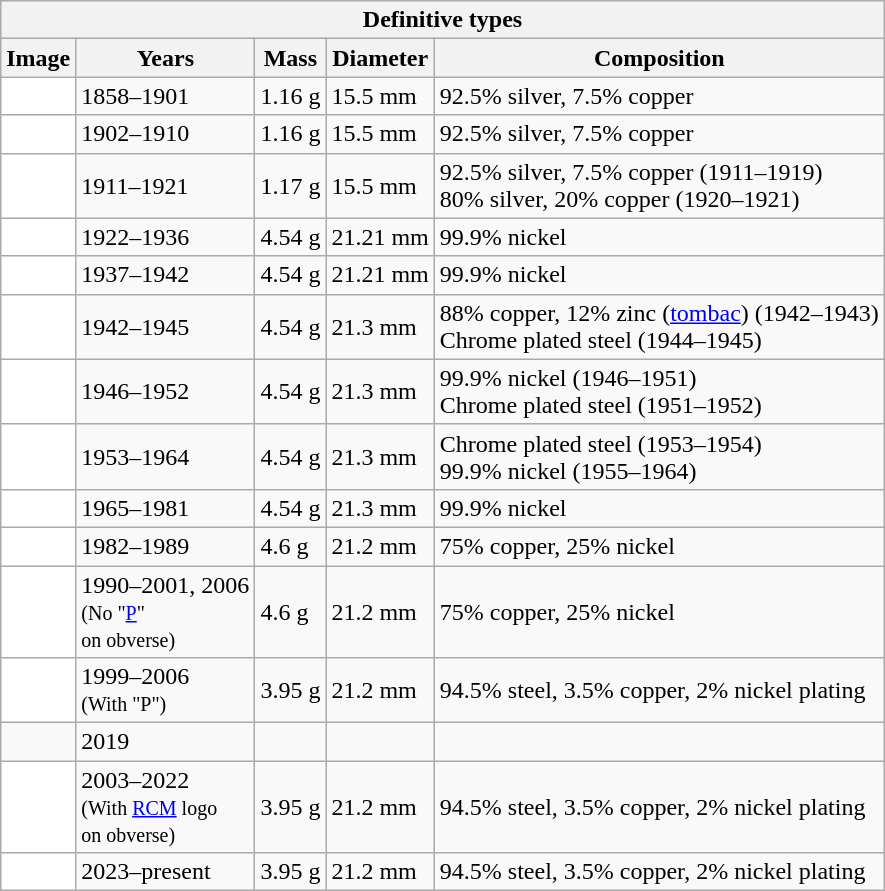<table class="wikitable sortable">
<tr>
<th colspan="5">Definitive types</th>
</tr>
<tr ---->
<th>Image</th>
<th>Years</th>
<th>Mass</th>
<th>Diameter</th>
<th>Composition</th>
</tr>
<tr>
<td align="center" bgcolor="white"></td>
<td>1858–1901</td>
<td>1.16 g</td>
<td>15.5 mm</td>
<td>92.5% silver, 7.5% copper</td>
</tr>
<tr>
<td align="center" bgcolor="white"></td>
<td>1902–1910</td>
<td>1.16 g</td>
<td>15.5 mm</td>
<td>92.5% silver, 7.5% copper</td>
</tr>
<tr>
<td align="center" bgcolor="white"></td>
<td>1911–1921</td>
<td>1.17 g</td>
<td>15.5 mm</td>
<td>92.5% silver, 7.5% copper (1911–1919)<br>80% silver, 20% copper (1920–1921)</td>
</tr>
<tr>
<td align="center" bgcolor="white"></td>
<td>1922–1936</td>
<td>4.54 g</td>
<td>21.21 mm</td>
<td>99.9% nickel</td>
</tr>
<tr>
<td align="center" bgcolor="white"></td>
<td>1937–1942</td>
<td>4.54 g</td>
<td>21.21 mm</td>
<td>99.9% nickel</td>
</tr>
<tr>
<td align="center" bgcolor="white"></td>
<td>1942–1945</td>
<td>4.54 g</td>
<td>21.3 mm</td>
<td>88% copper, 12% zinc (<a href='#'>tombac</a>) (1942–1943)<br> Chrome plated steel (1944–1945)</td>
</tr>
<tr>
<td align="center" bgcolor="white"></td>
<td>1946–1952</td>
<td>4.54 g</td>
<td>21.3 mm</td>
<td>99.9% nickel (1946–1951)<br> Chrome plated steel (1951–1952)</td>
</tr>
<tr>
<td align="center" bgcolor="white"></td>
<td>1953–1964</td>
<td>4.54 g</td>
<td>21.3 mm</td>
<td>Chrome plated steel (1953–1954) <br>99.9% nickel (1955–1964)</td>
</tr>
<tr>
<td align="center" bgcolor="white"></td>
<td>1965–1981</td>
<td>4.54 g</td>
<td>21.3 mm</td>
<td>99.9% nickel</td>
</tr>
<tr>
<td align="center" bgcolor="white"></td>
<td>1982–1989</td>
<td>4.6 g</td>
<td>21.2 mm</td>
<td>75% copper, 25% nickel</td>
</tr>
<tr>
<td align="center" bgcolor="white"></td>
<td>1990–2001, 2006<br><small>(No "<a href='#'>P</a>"<br>on obverse)</small></td>
<td>4.6 g</td>
<td>21.2 mm</td>
<td>75% copper, 25% nickel</td>
</tr>
<tr>
<td align="center" bgcolor="white"></td>
<td>1999–2006<br><small>(With "P")</small></td>
<td>3.95 g</td>
<td>21.2 mm</td>
<td>94.5% steel, 3.5% copper, 2% nickel plating</td>
</tr>
<tr>
<td align="center"></td>
<td>2019</td>
<td></td>
<td></td>
<td></td>
</tr>
<tr>
<td align="center" bgcolor="white"></td>
<td>2003–2022<br><small>(With <a href='#'>RCM</a> logo<br>on obverse)</small></td>
<td>3.95 g</td>
<td>21.2 mm</td>
<td>94.5% steel, 3.5% copper, 2% nickel plating</td>
</tr>
<tr>
<td align="center" bgcolor="white"></td>
<td>2023–present</td>
<td>3.95 g</td>
<td>21.2 mm</td>
<td>94.5% steel, 3.5% copper, 2% nickel plating</td>
</tr>
</table>
